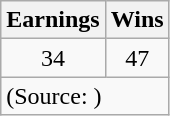<table class="wikitable">
<tr>
<th>Earnings</th>
<th>Wins</th>
</tr>
<tr>
<td style="text-align:center;">34</td>
<td style="text-align:center;">47</td>
</tr>
<tr>
<td colspan="2">(Source: )</td>
</tr>
</table>
